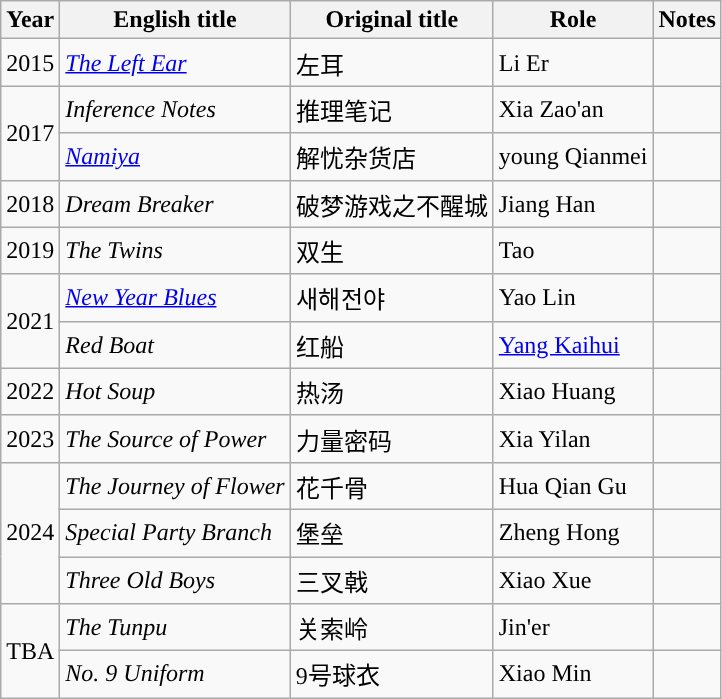<table class="wikitable">
<tr>
<th width=10>Year</th>
<th>English title</th>
<th>Original title</th>
<th>Role</th>
<th>Notes</th>
</tr>
<tr>
<td>2015</td>
<td><em><a href='#'>The Left Ear</a></em></td>
<td>左耳</td>
<td>Li Er</td>
<td></td>
</tr>
<tr>
<td rowspan=2>2017</td>
<td><em>Inference Notes</em></td>
<td>推理笔记</td>
<td>Xia Zao'an</td>
<td></td>
</tr>
<tr>
<td><em><a href='#'>Namiya</a></em></td>
<td>解忧杂货店</td>
<td>young Qianmei</td>
<td></td>
</tr>
<tr>
<td>2018</td>
<td><em>Dream Breaker</em></td>
<td>破梦游戏之不醒城</td>
<td>Jiang Han</td>
<td></td>
</tr>
<tr>
<td>2019</td>
<td><em>The Twins</em></td>
<td>双生</td>
<td>Tao</td>
<td></td>
</tr>
<tr>
<td rowspan="2">2021</td>
<td><em><a href='#'>New Year Blues</a></em></td>
<td>새해전야</td>
<td>Yao Lin</td>
<td></td>
</tr>
<tr>
<td><em>Red Boat</em></td>
<td>红船</td>
<td><a href='#'>Yang Kaihui</a></td>
<td></td>
</tr>
<tr>
<td>2022</td>
<td><em>Hot Soup</em></td>
<td>热汤</td>
<td>Xiao Huang</td>
<td></td>
</tr>
<tr>
<td>2023</td>
<td><em>The Source of Power</em></td>
<td>力量密码</td>
<td>Xia Yilan</td>
<td></td>
</tr>
<tr>
<td rowspan="3">2024</td>
<td><em>The Journey of Flower</em></td>
<td>花千骨</td>
<td>Hua Qian Gu</td>
<td></td>
</tr>
<tr>
<td><em>Special Party Branch</em></td>
<td>堡垒</td>
<td>Zheng Hong</td>
<td></td>
</tr>
<tr>
<td><em>Three Old Boys</em></td>
<td>三叉戟</td>
<td>Xiao Xue</td>
<td></td>
</tr>
<tr>
<td rowspan="2">TBA</td>
<td><em>The Tunpu</em></td>
<td>关索岭</td>
<td>Jin'er</td>
<td></td>
</tr>
<tr>
<td><em>No. 9 Uniform</em></td>
<td>9号球衣</td>
<td>Xiao Min</td>
<td></td>
</tr>
</table>
